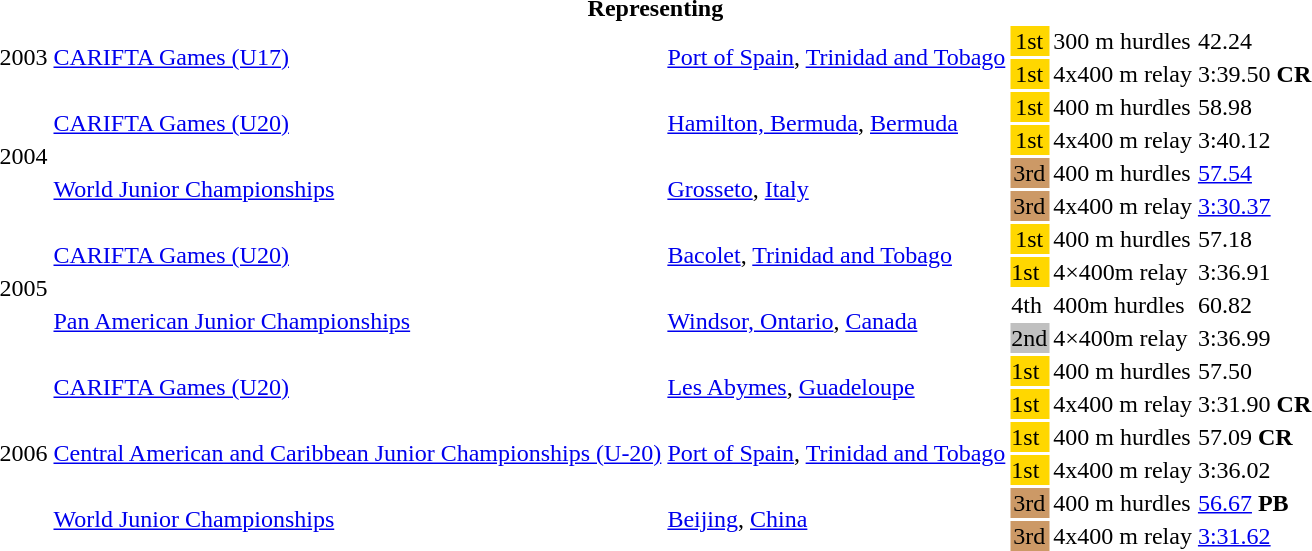<table>
<tr>
<th colspan="6">Representing </th>
</tr>
<tr>
<td rowspan = "2">2003</td>
<td rowspan = "2"><a href='#'>CARIFTA Games (U17)</a></td>
<td rowspan = "2"><a href='#'>Port of Spain</a>, <a href='#'>Trinidad and Tobago</a></td>
<td bgcolor="gold" align="center">1st</td>
<td>300 m hurdles</td>
<td>42.24</td>
</tr>
<tr>
<td bgcolor="gold" align="center">1st</td>
<td>4x400 m relay</td>
<td>3:39.50 <strong>CR</strong></td>
</tr>
<tr>
<td rowspan = "4">2004</td>
<td rowspan = "2"><a href='#'>CARIFTA Games (U20)</a></td>
<td rowspan = "2"><a href='#'>Hamilton, Bermuda</a>, <a href='#'>Bermuda</a></td>
<td bgcolor="gold" align="center">1st</td>
<td>400 m hurdles</td>
<td>58.98</td>
</tr>
<tr>
<td bgcolor="gold" align="center">1st</td>
<td>4x400 m relay</td>
<td>3:40.12</td>
</tr>
<tr>
<td rowspan = "2"><a href='#'>World Junior Championships</a></td>
<td rowspan = "2"><a href='#'>Grosseto</a>, <a href='#'>Italy</a></td>
<td bgcolor="cc9966" align="center">3rd</td>
<td>400 m hurdles</td>
<td><a href='#'>57.54</a></td>
</tr>
<tr>
<td bgcolor="cc9966" align="center">3rd</td>
<td>4x400 m relay</td>
<td><a href='#'>3:30.37</a></td>
</tr>
<tr>
<td rowspan=4>2005</td>
<td rowspan=2><a href='#'>CARIFTA Games (U20)</a></td>
<td rowspan=2><a href='#'>Bacolet</a>, <a href='#'>Trinidad and Tobago</a></td>
<td bgcolor=gold align="center">1st</td>
<td>400 m hurdles</td>
<td>57.18</td>
</tr>
<tr>
<td bgcolor=gold>1st</td>
<td>4×400m relay</td>
<td>3:36.91</td>
</tr>
<tr>
<td rowspan=2><a href='#'>Pan American Junior Championships</a></td>
<td rowspan=2><a href='#'>Windsor, Ontario</a>, <a href='#'>Canada</a></td>
<td>4th</td>
<td>400m hurdles</td>
<td>60.82</td>
</tr>
<tr>
<td bgcolor=silver>2nd</td>
<td>4×400m relay</td>
<td>3:36.99</td>
</tr>
<tr>
<td rowspan = "6">2006</td>
<td rowspan = "2"><a href='#'>CARIFTA Games (U20)</a></td>
<td rowspan = "2"><a href='#'>Les Abymes</a>, <a href='#'>Guadeloupe</a></td>
<td bgcolor=gold>1st</td>
<td>400 m hurdles</td>
<td>57.50</td>
</tr>
<tr>
<td bgcolor=gold>1st</td>
<td>4x400 m relay</td>
<td>3:31.90 <strong>CR</strong></td>
</tr>
<tr>
<td rowspan = "2"><a href='#'>Central American and Caribbean Junior Championships (U-20)</a></td>
<td rowspan = "2"><a href='#'>Port of Spain</a>, <a href='#'>Trinidad and Tobago</a></td>
<td bgcolor=gold>1st</td>
<td>400 m hurdles</td>
<td>57.09 <strong>CR</strong></td>
</tr>
<tr>
<td bgcolor=gold>1st</td>
<td>4x400 m relay</td>
<td>3:36.02</td>
</tr>
<tr>
<td rowspan = "2"><a href='#'>World Junior Championships</a></td>
<td rowspan = "2"><a href='#'>Beijing</a>, <a href='#'>China</a></td>
<td bgcolor="cc9966" align="center">3rd</td>
<td>400 m hurdles</td>
<td><a href='#'>56.67</a> <strong>PB</strong></td>
</tr>
<tr>
<td bgcolor="cc9966" align="center">3rd</td>
<td>4x400 m relay</td>
<td><a href='#'>3:31.62</a></td>
</tr>
</table>
